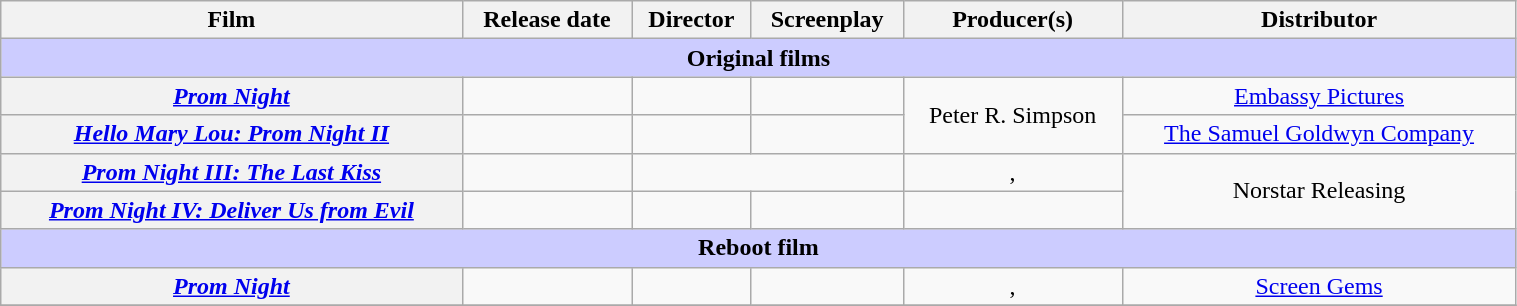<table class="wikitable plainrowheaders sortable" width=80% border="1" style="text-align:center;">
<tr>
<th scope="col">Film</th>
<th scope="col">Release date</th>
<th scope="col">Director</th>
<th scope="col">Screenplay</th>
<th scope="col">Producer(s)</th>
<th scope="col">Distributor</th>
</tr>
<tr>
<th colspan="6" style="background-color:#ccccff;">Original films</th>
</tr>
<tr>
<th scope="row"><em><a href='#'>Prom Night</a></em></th>
<td></td>
<td></td>
<td></td>
<td rowspan=2>Peter R. Simpson</td>
<td><a href='#'>Embassy Pictures</a></td>
</tr>
<tr>
<th scope="row"><em><a href='#'>Hello Mary Lou: Prom Night II</a></em></th>
<td></td>
<td></td>
<td></td>
<td><a href='#'>The Samuel Goldwyn Company</a></td>
</tr>
<tr>
<th scope="row"><em><a href='#'>Prom Night III: The Last Kiss</a></em></th>
<td></td>
<td colspan="2"></td>
<td>, </td>
<td rowspan=2>Norstar Releasing</td>
</tr>
<tr>
<th scope="row"><em><a href='#'>Prom Night IV: Deliver Us from Evil</a></em></th>
<td></td>
<td></td>
<td></td>
<td></td>
</tr>
<tr>
<th colspan="6" style="background-color:#ccccff;">Reboot film</th>
</tr>
<tr>
<th scope="row"><em><a href='#'>Prom Night</a></em></th>
<td></td>
<td></td>
<td></td>
<td>, </td>
<td><a href='#'>Screen Gems</a></td>
</tr>
<tr>
</tr>
</table>
